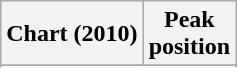<table class="wikitable sortable plainrowheaders" style="text-align:center;">
<tr>
<th align="center">Chart (2010)</th>
<th align="center">Peak<br>position</th>
</tr>
<tr>
</tr>
<tr>
</tr>
<tr>
</tr>
<tr>
</tr>
</table>
